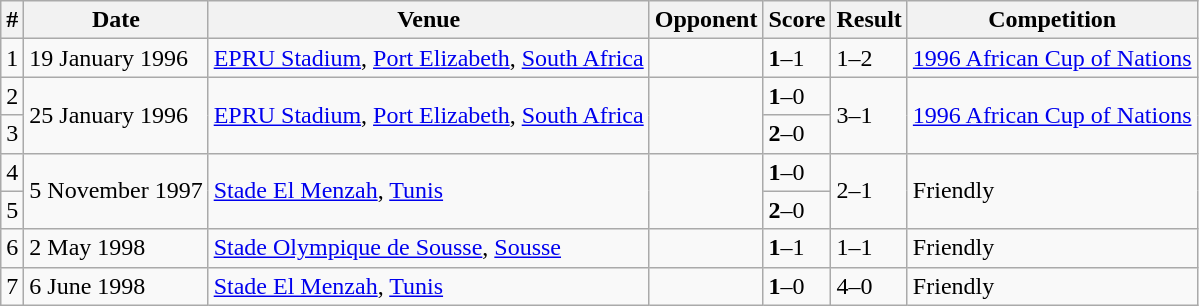<table class="wikitable" style="text-align:left;">
<tr>
<th>#</th>
<th>Date</th>
<th>Venue</th>
<th>Opponent</th>
<th>Score</th>
<th>Result</th>
<th>Competition</th>
</tr>
<tr>
<td>1</td>
<td>19 January 1996</td>
<td><a href='#'>EPRU Stadium</a>, <a href='#'>Port Elizabeth</a>, <a href='#'>South Africa</a></td>
<td></td>
<td><strong>1</strong>–1</td>
<td>1–2</td>
<td><a href='#'>1996 African Cup of Nations</a></td>
</tr>
<tr>
<td>2</td>
<td rowspan=2>25 January 1996</td>
<td rowspan=2><a href='#'>EPRU Stadium</a>, <a href='#'>Port Elizabeth</a>, <a href='#'>South Africa</a></td>
<td rowspan=2></td>
<td><strong>1</strong>–0</td>
<td rowspan=2>3–1</td>
<td rowspan=2><a href='#'>1996 African Cup of Nations</a></td>
</tr>
<tr>
<td>3</td>
<td><strong>2</strong>–0</td>
</tr>
<tr>
<td>4</td>
<td rowspan=2>5 November 1997</td>
<td rowspan=2><a href='#'>Stade El Menzah</a>, <a href='#'>Tunis</a></td>
<td rowspan=2></td>
<td><strong>1</strong>–0</td>
<td rowspan=2>2–1</td>
<td rowspan=2>Friendly</td>
</tr>
<tr>
<td>5</td>
<td><strong>2</strong>–0</td>
</tr>
<tr>
<td>6</td>
<td>2 May 1998</td>
<td><a href='#'>Stade Olympique de Sousse</a>, <a href='#'>Sousse</a></td>
<td></td>
<td><strong>1</strong>–1</td>
<td>1–1</td>
<td>Friendly</td>
</tr>
<tr>
<td>7</td>
<td>6 June 1998</td>
<td><a href='#'>Stade El Menzah</a>, <a href='#'>Tunis</a></td>
<td></td>
<td><strong>1</strong>–0</td>
<td>4–0</td>
<td>Friendly</td>
</tr>
</table>
